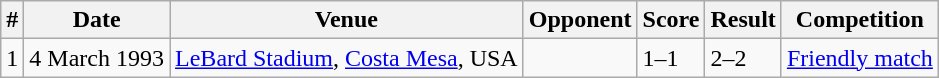<table class="wikitable">
<tr>
<th>#</th>
<th>Date</th>
<th>Venue</th>
<th>Opponent</th>
<th>Score</th>
<th>Result</th>
<th>Competition</th>
</tr>
<tr>
<td>1</td>
<td>4 March 1993</td>
<td><a href='#'>LeBard Stadium</a>, <a href='#'>Costa Mesa</a>, USA</td>
<td></td>
<td>1–1</td>
<td>2–2</td>
<td><a href='#'>Friendly match</a></td>
</tr>
</table>
